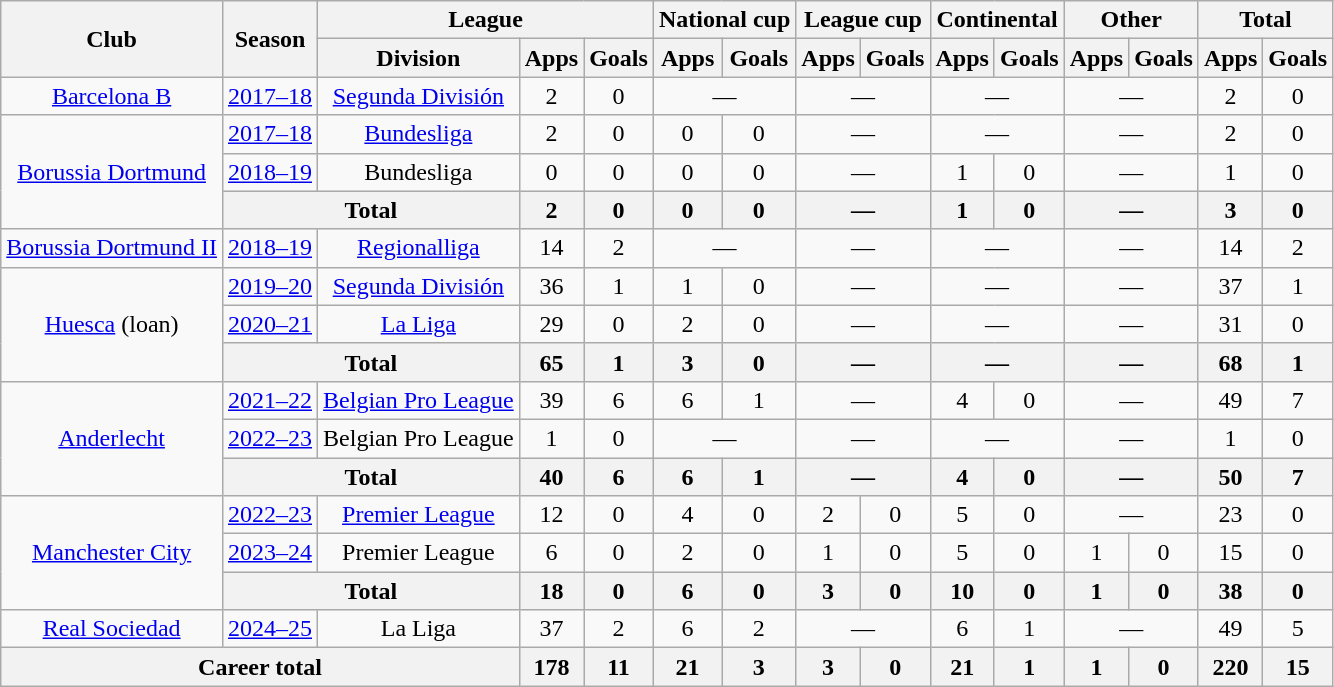<table class="wikitable" style="text-align: center;">
<tr>
<th rowspan="2">Club</th>
<th rowspan="2">Season</th>
<th colspan="3">League</th>
<th colspan="2">National cup</th>
<th colspan="2">League cup</th>
<th colspan="2">Continental</th>
<th colspan="2">Other</th>
<th colspan="2">Total</th>
</tr>
<tr>
<th>Division</th>
<th>Apps</th>
<th>Goals</th>
<th>Apps</th>
<th>Goals</th>
<th>Apps</th>
<th>Goals</th>
<th>Apps</th>
<th>Goals</th>
<th>Apps</th>
<th>Goals</th>
<th>Apps</th>
<th>Goals</th>
</tr>
<tr>
<td><a href='#'>Barcelona B</a></td>
<td><a href='#'>2017–18</a></td>
<td><a href='#'>Segunda División</a></td>
<td>2</td>
<td>0</td>
<td colspan="2">—</td>
<td colspan="2">—</td>
<td colspan="2">—</td>
<td colspan="2">—</td>
<td>2</td>
<td>0</td>
</tr>
<tr>
<td rowspan="3"><a href='#'>Borussia Dortmund</a></td>
<td><a href='#'>2017–18</a></td>
<td><a href='#'>Bundesliga</a></td>
<td>2</td>
<td>0</td>
<td>0</td>
<td>0</td>
<td colspan="2">—</td>
<td colspan="2">—</td>
<td colspan="2">—</td>
<td>2</td>
<td>0</td>
</tr>
<tr>
<td><a href='#'>2018–19</a></td>
<td>Bundesliga</td>
<td>0</td>
<td>0</td>
<td>0</td>
<td>0</td>
<td colspan="2">—</td>
<td>1</td>
<td>0</td>
<td colspan="2">—</td>
<td>1</td>
<td>0</td>
</tr>
<tr>
<th colspan="2">Total</th>
<th>2</th>
<th>0</th>
<th>0</th>
<th>0</th>
<th colspan="2">—</th>
<th>1</th>
<th>0</th>
<th colspan="2">—</th>
<th>3</th>
<th>0</th>
</tr>
<tr>
<td><a href='#'>Borussia Dortmund II</a></td>
<td><a href='#'>2018–19</a></td>
<td><a href='#'>Regionalliga</a></td>
<td>14</td>
<td>2</td>
<td colspan="2">—</td>
<td colspan="2">—</td>
<td colspan="2">—</td>
<td colspan="2">—</td>
<td>14</td>
<td>2</td>
</tr>
<tr>
<td rowspan="3"><a href='#'>Huesca</a> (loan)</td>
<td><a href='#'>2019–20</a></td>
<td><a href='#'>Segunda División</a></td>
<td>36</td>
<td>1</td>
<td>1</td>
<td>0</td>
<td colspan="2">—</td>
<td colspan="2">—</td>
<td colspan="2">—</td>
<td>37</td>
<td>1</td>
</tr>
<tr>
<td><a href='#'>2020–21</a></td>
<td><a href='#'>La Liga</a></td>
<td>29</td>
<td>0</td>
<td>2</td>
<td>0</td>
<td colspan="2">—</td>
<td colspan="2">—</td>
<td colspan="2">—</td>
<td>31</td>
<td>0</td>
</tr>
<tr>
<th colspan="2">Total</th>
<th>65</th>
<th>1</th>
<th>3</th>
<th>0</th>
<th colspan="2">—</th>
<th colspan="2">—</th>
<th colspan="2">—</th>
<th>68</th>
<th>1</th>
</tr>
<tr>
<td rowspan="3"><a href='#'>Anderlecht</a></td>
<td><a href='#'>2021–22</a></td>
<td><a href='#'>Belgian Pro League</a></td>
<td>39</td>
<td>6</td>
<td>6</td>
<td>1</td>
<td colspan="2">—</td>
<td>4</td>
<td>0</td>
<td colspan="2">—</td>
<td>49</td>
<td>7</td>
</tr>
<tr>
<td><a href='#'>2022–23</a></td>
<td>Belgian Pro League</td>
<td>1</td>
<td>0</td>
<td colspan="2">—</td>
<td colspan="2">—</td>
<td colspan="2">—</td>
<td colspan="2">—</td>
<td>1</td>
<td>0</td>
</tr>
<tr>
<th colspan="2">Total</th>
<th>40</th>
<th>6</th>
<th>6</th>
<th>1</th>
<th colspan="2">—</th>
<th>4</th>
<th>0</th>
<th colspan="2">—</th>
<th>50</th>
<th>7</th>
</tr>
<tr>
<td rowspan="3"><a href='#'>Manchester City</a></td>
<td><a href='#'>2022–23</a></td>
<td><a href='#'>Premier League</a></td>
<td>12</td>
<td>0</td>
<td>4</td>
<td>0</td>
<td>2</td>
<td>0</td>
<td>5</td>
<td>0</td>
<td colspan="2">—</td>
<td>23</td>
<td>0</td>
</tr>
<tr>
<td><a href='#'>2023–24</a></td>
<td>Premier League</td>
<td>6</td>
<td>0</td>
<td>2</td>
<td>0</td>
<td>1</td>
<td>0</td>
<td>5</td>
<td>0</td>
<td>1</td>
<td>0</td>
<td>15</td>
<td>0</td>
</tr>
<tr>
<th colspan="2">Total</th>
<th>18</th>
<th>0</th>
<th>6</th>
<th>0</th>
<th>3</th>
<th>0</th>
<th>10</th>
<th>0</th>
<th>1</th>
<th>0</th>
<th>38</th>
<th>0</th>
</tr>
<tr>
<td><a href='#'>Real Sociedad</a></td>
<td><a href='#'>2024–25</a></td>
<td>La Liga</td>
<td>37</td>
<td>2</td>
<td>6</td>
<td>2</td>
<td colspan="2">—</td>
<td>6</td>
<td>1</td>
<td colspan="2">—</td>
<td>49</td>
<td>5</td>
</tr>
<tr>
<th colspan="3">Career total</th>
<th>178</th>
<th>11</th>
<th>21</th>
<th>3</th>
<th>3</th>
<th>0</th>
<th>21</th>
<th>1</th>
<th>1</th>
<th>0</th>
<th>220</th>
<th>15</th>
</tr>
</table>
